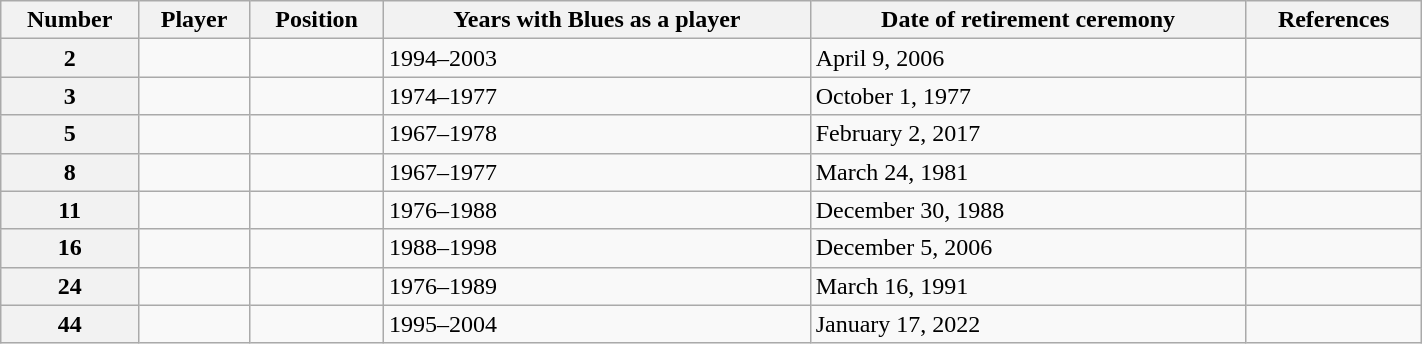<table class="wikitable sortable" width="75%">
<tr>
<th scope="col">Number</th>
<th scope="col">Player</th>
<th scope="col">Position</th>
<th scope="col">Years with Blues as a player</th>
<th scope="col">Date of retirement ceremony</th>
<th scope="col" class="unsortable">References</th>
</tr>
<tr>
<th scope="row">2</th>
<td></td>
<td></td>
<td>1994–2003</td>
<td>April 9, 2006</td>
<td></td>
</tr>
<tr>
<th scope="row">3</th>
<td></td>
<td></td>
<td>1974–1977</td>
<td>October 1, 1977</td>
<td></td>
</tr>
<tr>
<th scope="row">5</th>
<td></td>
<td></td>
<td>1967–1978</td>
<td>February 2, 2017</td>
<td></td>
</tr>
<tr>
<th scope="row">8</th>
<td></td>
<td></td>
<td>1967–1977</td>
<td>March 24, 1981</td>
<td></td>
</tr>
<tr>
<th scope="row">11</th>
<td></td>
<td></td>
<td>1976–1988</td>
<td>December 30, 1988</td>
<td></td>
</tr>
<tr>
<th scope="row">16</th>
<td></td>
<td></td>
<td>1988–1998</td>
<td>December 5, 2006</td>
<td></td>
</tr>
<tr>
<th scope="row">24</th>
<td></td>
<td></td>
<td>1976–1989</td>
<td>March 16, 1991</td>
<td></td>
</tr>
<tr>
<th scope="row">44</th>
<td></td>
<td></td>
<td>1995–2004</td>
<td>January 17, 2022</td>
<td></td>
</tr>
</table>
